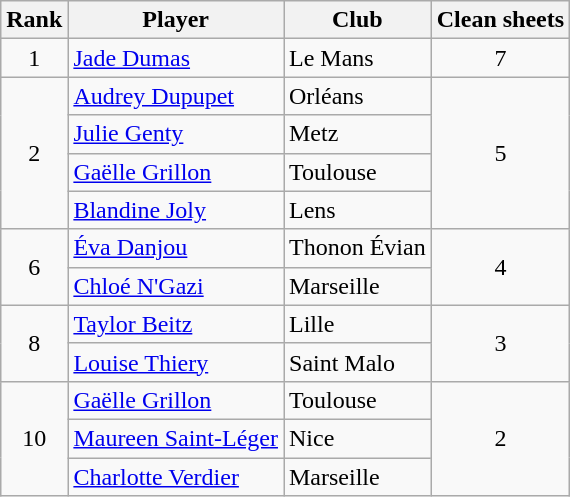<table class="wikitable" style="text-align:center">
<tr>
<th>Rank</th>
<th>Player</th>
<th>Club</th>
<th>Clean sheets</th>
</tr>
<tr>
<td>1</td>
<td align="left"> <a href='#'>Jade Dumas</a></td>
<td align="left">Le Mans</td>
<td>7</td>
</tr>
<tr>
<td rowspan=4>2</td>
<td align="left"> <a href='#'>Audrey Dupupet</a></td>
<td align="left">Orléans</td>
<td rowspan=4>5</td>
</tr>
<tr>
<td align="left"> <a href='#'>Julie Genty</a></td>
<td align="left">Metz</td>
</tr>
<tr>
<td align="left"> <a href='#'>Gaëlle Grillon</a></td>
<td align="left">Toulouse</td>
</tr>
<tr>
<td align="left"> <a href='#'>Blandine Joly</a></td>
<td align="left">Lens</td>
</tr>
<tr>
<td rowspan=2>6</td>
<td align="left"> <a href='#'>Éva Danjou</a></td>
<td align="left">Thonon Évian</td>
<td rowspan=2>4</td>
</tr>
<tr>
<td align="left"> <a href='#'>Chloé N'Gazi</a></td>
<td align="left">Marseille</td>
</tr>
<tr>
<td rowspan=2>8</td>
<td align="left"> <a href='#'>Taylor Beitz</a></td>
<td align="left">Lille</td>
<td rowspan=2>3</td>
</tr>
<tr>
<td align="left"> <a href='#'>Louise Thiery</a></td>
<td align="left">Saint Malo</td>
</tr>
<tr>
<td rowspan=3>10</td>
<td align="left"> <a href='#'>Gaëlle Grillon</a></td>
<td align="left">Toulouse</td>
<td rowspan=3>2</td>
</tr>
<tr>
<td align="left"> <a href='#'>Maureen Saint-Léger</a></td>
<td align="left">Nice</td>
</tr>
<tr>
<td align="left"> <a href='#'>Charlotte Verdier</a></td>
<td align="left">Marseille</td>
</tr>
</table>
